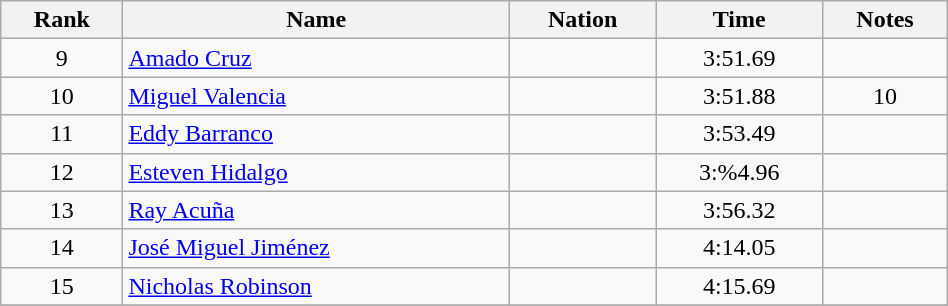<table class="wikitable sortable" style="text-align:center" width=50%>
<tr>
<th>Rank</th>
<th>Name</th>
<th>Nation</th>
<th>Time</th>
<th>Notes</th>
</tr>
<tr>
<td>9</td>
<td align=left><a href='#'>Amado Cruz</a></td>
<td align=left></td>
<td>3:51.69</td>
<td></td>
</tr>
<tr>
<td>10</td>
<td align=left><a href='#'>Miguel Valencia</a></td>
<td align=left></td>
<td>3:51.88</td>
<td>10</td>
</tr>
<tr>
<td>11</td>
<td align=left><a href='#'>Eddy Barranco</a></td>
<td align=left></td>
<td>3:53.49</td>
<td></td>
</tr>
<tr>
<td>12</td>
<td align=left><a href='#'>Esteven Hidalgo</a></td>
<td align=left></td>
<td>3:%4.96</td>
<td></td>
</tr>
<tr>
<td>13</td>
<td align=left><a href='#'>Ray Acuña</a></td>
<td align=left></td>
<td>3:56.32</td>
<td></td>
</tr>
<tr>
<td>14</td>
<td align=left><a href='#'>José Miguel Jiménez</a></td>
<td align=left></td>
<td>4:14.05</td>
<td></td>
</tr>
<tr>
<td>15</td>
<td align=left><a href='#'>Nicholas Robinson</a></td>
<td align=left></td>
<td>4:15.69</td>
<td></td>
</tr>
<tr>
</tr>
</table>
